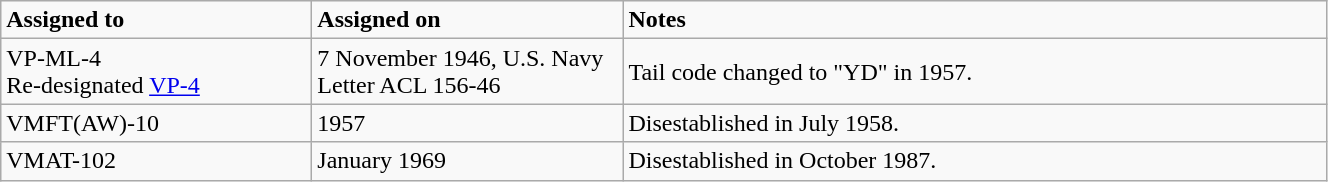<table class="wikitable" style="width: 70%;">
<tr>
<td style="width: 200px;"><strong>Assigned to</strong></td>
<td style="width: 200px;"><strong>Assigned on</strong></td>
<td><strong>Notes</strong></td>
</tr>
<tr>
<td>VP-ML-4<br>Re-designated <a href='#'>VP-4</a></td>
<td>7 November 1946, U.S. Navy Letter ACL 156-46</td>
<td>Tail code changed to "YD" in 1957.</td>
</tr>
<tr>
<td>VMFT(AW)-10</td>
<td>1957</td>
<td>Disestablished in July 1958.</td>
</tr>
<tr>
<td>VMAT-102</td>
<td>January 1969</td>
<td>Disestablished in October 1987.</td>
</tr>
</table>
